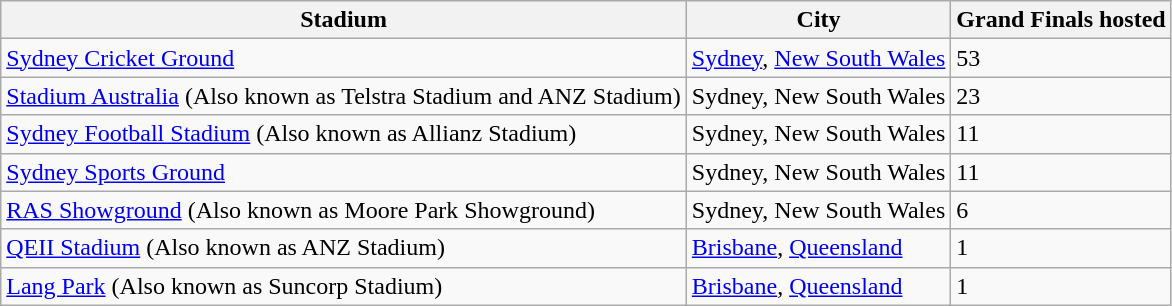<table class="wikitable">
<tr>
<th>Stadium</th>
<th>City</th>
<th>Grand Finals hosted</th>
</tr>
<tr>
<td><a href='#'>Sydney Cricket Ground</a></td>
<td><a href='#'>Sydney</a>, <a href='#'>New South Wales</a></td>
<td>53</td>
</tr>
<tr>
<td><a href='#'>Stadium Australia</a> (Also known as Telstra Stadium and ANZ Stadium)</td>
<td>Sydney, New South Wales</td>
<td>23</td>
</tr>
<tr>
<td><a href='#'>Sydney Football Stadium</a> (Also known as Allianz Stadium)</td>
<td>Sydney, New South Wales</td>
<td>11</td>
</tr>
<tr>
<td><a href='#'>Sydney Sports Ground</a></td>
<td>Sydney, New South Wales</td>
<td>11</td>
</tr>
<tr>
<td><a href='#'>RAS Showground</a> (Also known as Moore Park Showground)</td>
<td>Sydney, New South Wales</td>
<td>6</td>
</tr>
<tr>
<td><a href='#'>QEII Stadium</a> (Also known as ANZ Stadium)</td>
<td><a href='#'>Brisbane</a>, <a href='#'>Queensland</a></td>
<td>1</td>
</tr>
<tr>
<td><a href='#'>Lang Park</a> (Also known as Suncorp Stadium)</td>
<td><a href='#'>Brisbane</a>, <a href='#'>Queensland</a></td>
<td>1</td>
</tr>
</table>
